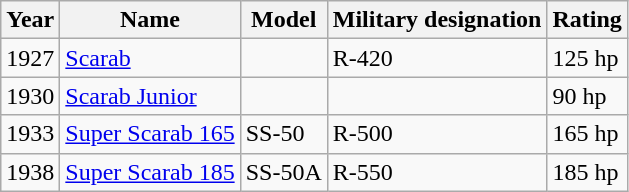<table class="wikitable">
<tr>
<th>Year</th>
<th>Name</th>
<th>Model</th>
<th>Military designation</th>
<th>Rating</th>
</tr>
<tr>
<td>1927</td>
<td><a href='#'>Scarab</a></td>
<td></td>
<td>R-420</td>
<td>125 hp</td>
</tr>
<tr>
<td>1930</td>
<td><a href='#'>Scarab Junior</a></td>
<td></td>
<td></td>
<td>90 hp</td>
</tr>
<tr>
<td>1933</td>
<td><a href='#'>Super Scarab 165</a></td>
<td>SS-50</td>
<td>R-500</td>
<td>165 hp</td>
</tr>
<tr>
<td>1938</td>
<td><a href='#'>Super Scarab 185</a></td>
<td>SS-50A</td>
<td>R-550</td>
<td>185 hp</td>
</tr>
</table>
